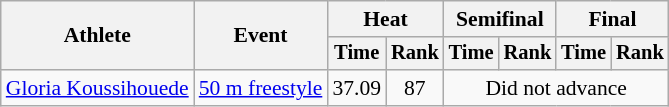<table class=wikitable style="font-size:90%">
<tr>
<th rowspan="2">Athlete</th>
<th rowspan="2">Event</th>
<th colspan="2">Heat</th>
<th colspan="2">Semifinal</th>
<th colspan="2">Final</th>
</tr>
<tr style="font-size:95%">
<th>Time</th>
<th>Rank</th>
<th>Time</th>
<th>Rank</th>
<th>Time</th>
<th>Rank</th>
</tr>
<tr align=center>
<td align=left><a href='#'>Gloria Koussihouede</a></td>
<td align=left><a href='#'>50 m freestyle</a></td>
<td>37.09</td>
<td>87</td>
<td colspan=4>Did not advance</td>
</tr>
</table>
